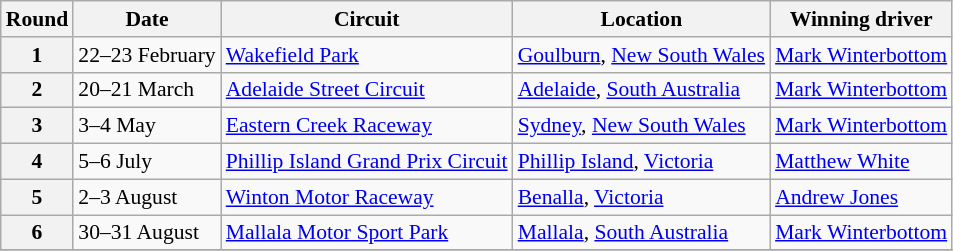<table class="wikitable" style="font-size: 90%;">
<tr>
<th>Round</th>
<th>Date</th>
<th>Circuit</th>
<th>Location</th>
<th>Winning driver</th>
</tr>
<tr>
<th>1</th>
<td>22–23 February</td>
<td> <a href='#'>Wakefield Park</a></td>
<td><a href='#'>Goulburn</a>, <a href='#'>New South Wales</a></td>
<td> <a href='#'>Mark Winterbottom</a></td>
</tr>
<tr>
<th>2</th>
<td>20–21 March</td>
<td> <a href='#'>Adelaide Street Circuit</a></td>
<td><a href='#'>Adelaide</a>, <a href='#'>South Australia</a></td>
<td> <a href='#'>Mark Winterbottom</a></td>
</tr>
<tr>
<th>3</th>
<td>3–4 May</td>
<td> <a href='#'>Eastern Creek Raceway</a></td>
<td><a href='#'>Sydney</a>, <a href='#'>New South Wales</a></td>
<td> <a href='#'>Mark Winterbottom</a></td>
</tr>
<tr>
<th>4</th>
<td>5–6 July</td>
<td> <a href='#'>Phillip Island Grand Prix Circuit</a></td>
<td><a href='#'>Phillip Island</a>, <a href='#'>Victoria</a></td>
<td> <a href='#'>Matthew White</a></td>
</tr>
<tr>
<th>5</th>
<td>2–3 August</td>
<td> <a href='#'>Winton Motor Raceway</a></td>
<td><a href='#'>Benalla</a>, <a href='#'>Victoria</a></td>
<td> <a href='#'>Andrew Jones</a></td>
</tr>
<tr>
<th>6</th>
<td>30–31 August</td>
<td> <a href='#'>Mallala Motor Sport Park</a></td>
<td><a href='#'>Mallala</a>, <a href='#'>South Australia</a></td>
<td> <a href='#'>Mark Winterbottom</a></td>
</tr>
<tr>
</tr>
</table>
